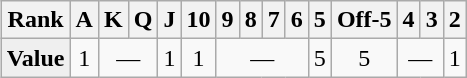<table class="wikitable" align="right">
<tr>
<th>Rank</th>
<th>A</th>
<th>K</th>
<th>Q</th>
<th>J</th>
<th>10</th>
<th>9</th>
<th>8</th>
<th>7</th>
<th>6</th>
<th>5</th>
<th>Off-5</th>
<th>4</th>
<th>3</th>
<th>2</th>
</tr>
<tr align="center">
<td style="background:#efefef;"><strong>Value</strong></td>
<td>1</td>
<td colspan=2>—</td>
<td>1</td>
<td>1</td>
<td colspan=4>—</td>
<td>5</td>
<td>5</td>
<td colspan=2>—</td>
<td>1</td>
</tr>
</table>
